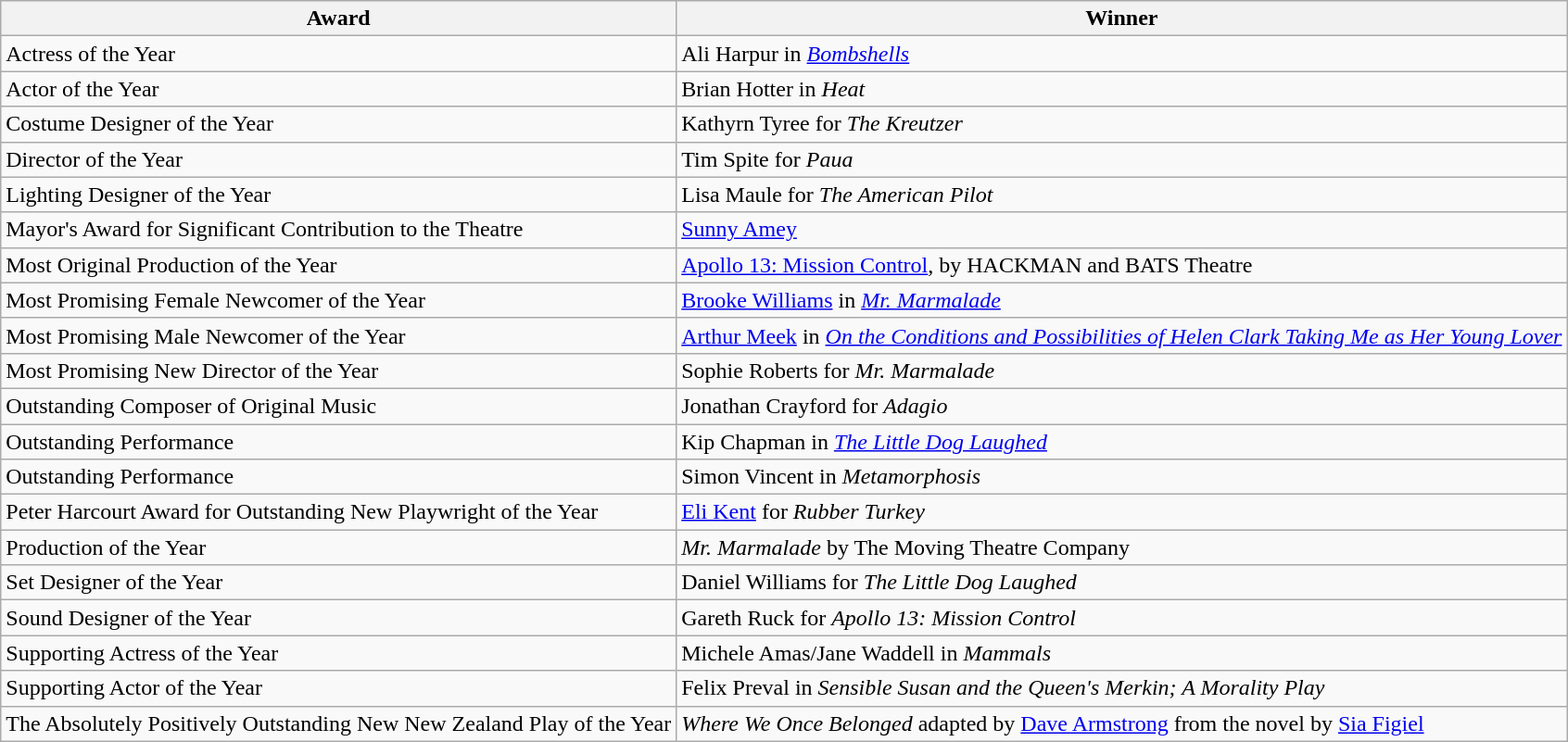<table class="wikitable sortable">
<tr>
<th>Award</th>
<th>Winner</th>
</tr>
<tr>
<td>Actress of the Year</td>
<td>Ali Harpur in <em><a href='#'>Bombshells</a></em></td>
</tr>
<tr>
<td>Actor of the Year</td>
<td>Brian Hotter in <em>Heat</em></td>
</tr>
<tr>
<td>Costume Designer of the Year</td>
<td>Kathyrn Tyree for <em>The Kreutzer</em></td>
</tr>
<tr>
<td>Director of the Year</td>
<td>Tim Spite for <em>Paua</em></td>
</tr>
<tr>
<td>Lighting Designer of the Year</td>
<td>Lisa Maule for <em>The American Pilot</em></td>
</tr>
<tr>
<td>Mayor's Award for Significant Contribution to the Theatre</td>
<td><a href='#'>Sunny Amey</a></td>
</tr>
<tr>
<td>Most Original Production of the Year</td>
<td><a href='#'>Apollo 13: Mission Control</a>, by HACKMAN and BATS Theatre</td>
</tr>
<tr>
<td>Most Promising Female Newcomer of the Year</td>
<td><a href='#'>Brooke Williams</a> in <em><a href='#'>Mr. Marmalade</a></em></td>
</tr>
<tr>
<td>Most Promising Male Newcomer of the Year</td>
<td><a href='#'>Arthur Meek</a> in <em><a href='#'>On the Conditions and Possibilities of Helen Clark Taking Me as Her Young Lover</a></em></td>
</tr>
<tr>
<td>Most Promising New Director of the Year</td>
<td>Sophie Roberts for <em>Mr. Marmalade</em></td>
</tr>
<tr>
<td>Outstanding Composer of Original Music</td>
<td>Jonathan Crayford for <em>Adagio</em></td>
</tr>
<tr>
<td>Outstanding Performance</td>
<td>Kip Chapman in <em><a href='#'>The Little Dog Laughed</a></em></td>
</tr>
<tr>
<td>Outstanding Performance</td>
<td>Simon Vincent in <em>Metamorphosis</em></td>
</tr>
<tr>
<td>Peter Harcourt Award for Outstanding New Playwright of the Year</td>
<td><a href='#'>Eli Kent</a> for <em>Rubber Turkey</em></td>
</tr>
<tr>
<td>Production of the Year</td>
<td><em>Mr. Marmalade</em> by The Moving Theatre Company</td>
</tr>
<tr>
<td>Set Designer of the Year</td>
<td>Daniel Williams for <em>The Little Dog Laughed</em></td>
</tr>
<tr>
<td>Sound Designer of the Year</td>
<td>Gareth Ruck for <em>Apollo 13: Mission Control</em></td>
</tr>
<tr>
<td>Supporting Actress of the Year</td>
<td>Michele Amas/Jane Waddell in <em>Mammals</em></td>
</tr>
<tr>
<td>Supporting Actor of the Year</td>
<td>Felix Preval in <em>Sensible Susan and the Queen's Merkin; A Morality Play</em></td>
</tr>
<tr>
<td>The Absolutely Positively Outstanding New New Zealand Play of the Year</td>
<td><em>Where We Once Belonged</em> adapted by <a href='#'>Dave Armstrong</a> from the novel by <a href='#'>Sia Figiel</a></td>
</tr>
</table>
